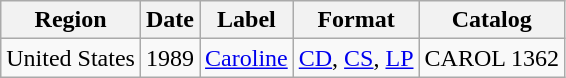<table class="wikitable">
<tr>
<th>Region</th>
<th>Date</th>
<th>Label</th>
<th>Format</th>
<th>Catalog</th>
</tr>
<tr>
<td>United States</td>
<td>1989</td>
<td><a href='#'>Caroline</a></td>
<td><a href='#'>CD</a>, <a href='#'>CS</a>, <a href='#'>LP</a></td>
<td>CAROL 1362</td>
</tr>
</table>
